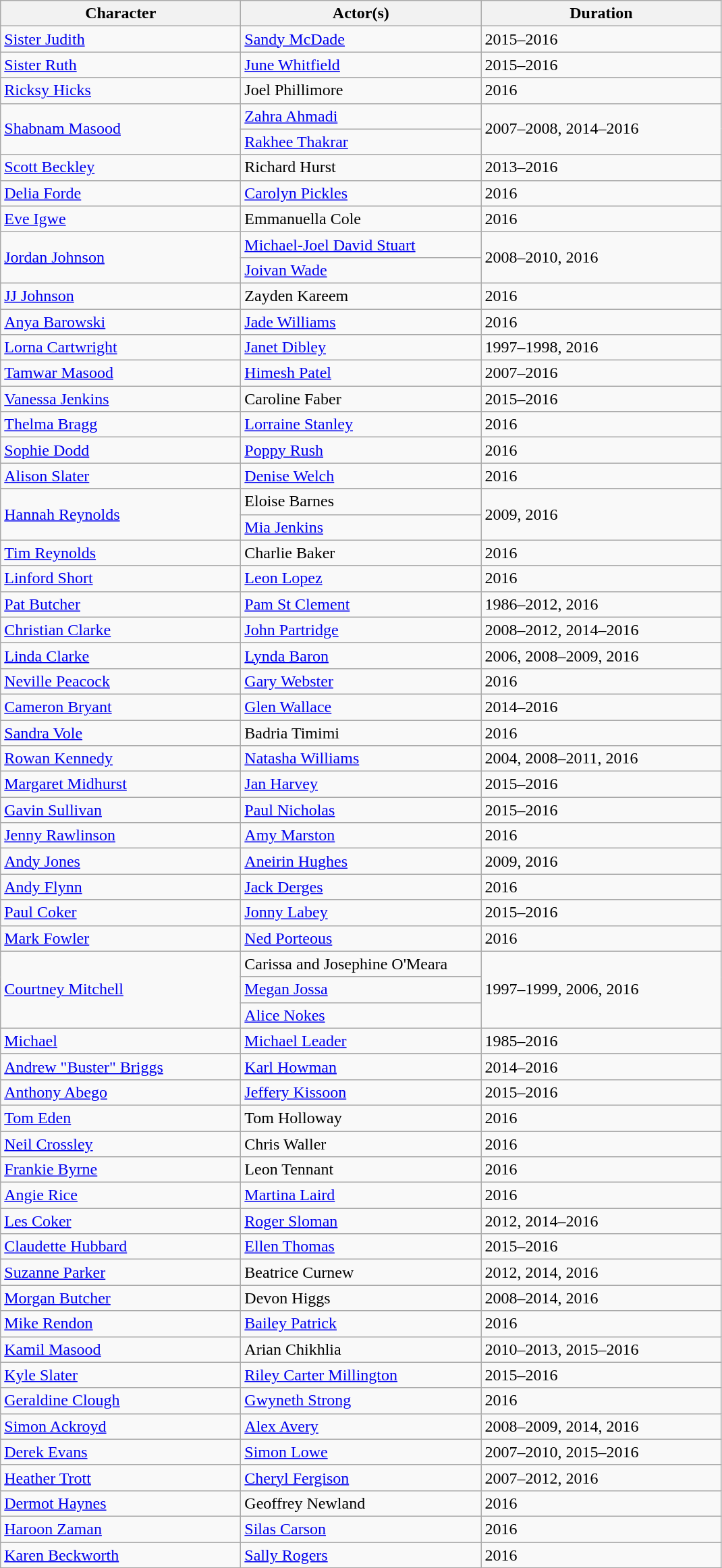<table class="wikitable">
<tr>
<th scope="col" width="230">Character</th>
<th scope="col" width="230">Actor(s)</th>
<th scope="col" width="230">Duration</th>
</tr>
<tr>
<td><a href='#'>Sister Judith</a></td>
<td><a href='#'>Sandy McDade</a></td>
<td>2015–2016</td>
</tr>
<tr>
<td><a href='#'>Sister Ruth</a></td>
<td><a href='#'>June Whitfield</a></td>
<td>2015–2016</td>
</tr>
<tr>
<td><a href='#'>Ricksy Hicks</a></td>
<td>Joel Phillimore</td>
<td>2016</td>
</tr>
<tr>
<td rowspan="2"><a href='#'>Shabnam Masood</a></td>
<td><a href='#'>Zahra Ahmadi</a></td>
<td rowspan="2">2007–2008, 2014–2016</td>
</tr>
<tr>
<td><a href='#'>Rakhee Thakrar</a></td>
</tr>
<tr>
<td><a href='#'>Scott Beckley</a></td>
<td>Richard Hurst</td>
<td>2013–2016</td>
</tr>
<tr>
<td><a href='#'>Delia Forde</a></td>
<td><a href='#'>Carolyn Pickles</a></td>
<td>2016</td>
</tr>
<tr>
<td><a href='#'>Eve Igwe</a></td>
<td>Emmanuella Cole</td>
<td>2016</td>
</tr>
<tr>
<td rowspan="2"><a href='#'>Jordan Johnson</a></td>
<td><a href='#'>Michael-Joel David Stuart</a></td>
<td rowspan="2">2008–2010, 2016</td>
</tr>
<tr>
<td><a href='#'>Joivan Wade</a></td>
</tr>
<tr>
<td><a href='#'>JJ Johnson</a></td>
<td>Zayden Kareem</td>
<td>2016</td>
</tr>
<tr>
<td><a href='#'>Anya Barowski</a></td>
<td><a href='#'>Jade Williams</a></td>
<td>2016</td>
</tr>
<tr>
<td><a href='#'>Lorna Cartwright</a></td>
<td><a href='#'>Janet Dibley</a></td>
<td>1997–1998, 2016</td>
</tr>
<tr>
<td><a href='#'>Tamwar Masood</a></td>
<td><a href='#'>Himesh Patel</a></td>
<td>2007–2016</td>
</tr>
<tr>
<td><a href='#'>Vanessa Jenkins</a></td>
<td>Caroline Faber</td>
<td>2015–2016</td>
</tr>
<tr>
<td><a href='#'>Thelma Bragg</a></td>
<td><a href='#'>Lorraine Stanley</a></td>
<td>2016</td>
</tr>
<tr>
<td><a href='#'>Sophie Dodd</a></td>
<td><a href='#'>Poppy Rush</a></td>
<td>2016</td>
</tr>
<tr>
<td><a href='#'>Alison Slater</a></td>
<td><a href='#'>Denise Welch</a></td>
<td>2016</td>
</tr>
<tr>
<td rowspan="2"><a href='#'>Hannah Reynolds</a></td>
<td>Eloise Barnes</td>
<td rowspan="2">2009, 2016</td>
</tr>
<tr>
<td><a href='#'>Mia Jenkins</a></td>
</tr>
<tr>
<td><a href='#'>Tim Reynolds</a></td>
<td>Charlie Baker</td>
<td>2016</td>
</tr>
<tr>
<td><a href='#'>Linford Short</a></td>
<td><a href='#'>Leon Lopez</a></td>
<td>2016</td>
</tr>
<tr>
<td><a href='#'>Pat Butcher</a></td>
<td><a href='#'>Pam St Clement</a></td>
<td>1986–2012, 2016</td>
</tr>
<tr>
<td><a href='#'>Christian Clarke</a></td>
<td><a href='#'>John Partridge</a></td>
<td>2008–2012, 2014–2016</td>
</tr>
<tr>
<td><a href='#'>Linda Clarke</a></td>
<td><a href='#'>Lynda Baron</a></td>
<td>2006, 2008–2009, 2016</td>
</tr>
<tr>
<td><a href='#'>Neville Peacock</a></td>
<td><a href='#'>Gary Webster</a></td>
<td>2016</td>
</tr>
<tr>
<td><a href='#'>Cameron Bryant</a></td>
<td><a href='#'>Glen Wallace</a></td>
<td>2014–2016</td>
</tr>
<tr>
<td><a href='#'>Sandra Vole</a></td>
<td>Badria Timimi</td>
<td>2016</td>
</tr>
<tr>
<td><a href='#'>Rowan Kennedy</a></td>
<td><a href='#'>Natasha Williams</a></td>
<td>2004, 2008–2011, 2016</td>
</tr>
<tr>
<td><a href='#'>Margaret Midhurst</a></td>
<td><a href='#'>Jan Harvey</a></td>
<td>2015–2016</td>
</tr>
<tr>
<td><a href='#'>Gavin Sullivan</a></td>
<td><a href='#'>Paul Nicholas</a></td>
<td>2015–2016</td>
</tr>
<tr>
<td><a href='#'>Jenny Rawlinson</a></td>
<td><a href='#'>Amy Marston</a></td>
<td>2016</td>
</tr>
<tr>
<td><a href='#'>Andy Jones</a></td>
<td><a href='#'>Aneirin Hughes</a></td>
<td>2009, 2016</td>
</tr>
<tr>
<td><a href='#'>Andy Flynn</a></td>
<td><a href='#'>Jack Derges</a></td>
<td>2016</td>
</tr>
<tr>
<td><a href='#'>Paul Coker</a></td>
<td><a href='#'>Jonny Labey</a></td>
<td>2015–2016</td>
</tr>
<tr>
<td><a href='#'>Mark Fowler</a></td>
<td><a href='#'>Ned Porteous</a></td>
<td>2016</td>
</tr>
<tr>
<td rowspan="3"><a href='#'>Courtney Mitchell</a></td>
<td>Carissa and Josephine O'Meara</td>
<td rowspan="3">1997–1999, 2006, 2016</td>
</tr>
<tr>
<td><a href='#'>Megan Jossa</a></td>
</tr>
<tr>
<td><a href='#'>Alice Nokes</a></td>
</tr>
<tr>
<td><a href='#'>Michael</a></td>
<td><a href='#'>Michael Leader</a></td>
<td>1985–2016</td>
</tr>
<tr>
<td><a href='#'>Andrew "Buster" Briggs</a></td>
<td><a href='#'>Karl Howman</a></td>
<td>2014–2016</td>
</tr>
<tr>
<td><a href='#'>Anthony Abego</a></td>
<td><a href='#'>Jeffery Kissoon</a></td>
<td>2015–2016</td>
</tr>
<tr>
<td><a href='#'>Tom Eden</a></td>
<td>Tom Holloway</td>
<td>2016</td>
</tr>
<tr>
<td><a href='#'>Neil Crossley</a></td>
<td>Chris Waller</td>
<td>2016</td>
</tr>
<tr>
<td><a href='#'>Frankie Byrne</a></td>
<td>Leon Tennant</td>
<td>2016</td>
</tr>
<tr>
<td><a href='#'>Angie Rice</a></td>
<td><a href='#'>Martina Laird</a></td>
<td>2016</td>
</tr>
<tr>
<td><a href='#'>Les Coker</a></td>
<td><a href='#'>Roger Sloman</a></td>
<td>2012, 2014–2016</td>
</tr>
<tr>
<td><a href='#'>Claudette Hubbard</a></td>
<td><a href='#'>Ellen Thomas</a></td>
<td>2015–2016</td>
</tr>
<tr>
<td><a href='#'>Suzanne Parker</a></td>
<td>Beatrice Curnew</td>
<td>2012, 2014, 2016</td>
</tr>
<tr>
<td><a href='#'>Morgan Butcher</a></td>
<td>Devon Higgs</td>
<td>2008–2014, 2016</td>
</tr>
<tr>
<td><a href='#'>Mike Rendon</a></td>
<td><a href='#'>Bailey Patrick</a></td>
<td>2016</td>
</tr>
<tr>
<td><a href='#'>Kamil Masood</a></td>
<td>Arian Chikhlia</td>
<td>2010–2013, 2015–2016</td>
</tr>
<tr>
<td><a href='#'>Kyle Slater</a></td>
<td><a href='#'>Riley Carter Millington</a></td>
<td>2015–2016</td>
</tr>
<tr>
<td><a href='#'>Geraldine Clough</a></td>
<td><a href='#'>Gwyneth Strong</a></td>
<td>2016</td>
</tr>
<tr>
<td><a href='#'>Simon Ackroyd</a></td>
<td><a href='#'>Alex Avery</a></td>
<td>2008–2009, 2014, 2016</td>
</tr>
<tr>
<td><a href='#'>Derek Evans</a></td>
<td><a href='#'>Simon Lowe</a></td>
<td>2007–2010, 2015–2016</td>
</tr>
<tr>
<td><a href='#'>Heather Trott</a></td>
<td><a href='#'>Cheryl Fergison</a></td>
<td>2007–2012, 2016</td>
</tr>
<tr>
<td><a href='#'>Dermot Haynes</a></td>
<td>Geoffrey Newland</td>
<td>2016</td>
</tr>
<tr>
<td><a href='#'>Haroon Zaman</a></td>
<td><a href='#'>Silas Carson</a></td>
<td>2016</td>
</tr>
<tr>
<td><a href='#'>Karen Beckworth</a></td>
<td><a href='#'>Sally Rogers</a></td>
<td>2016</td>
</tr>
</table>
